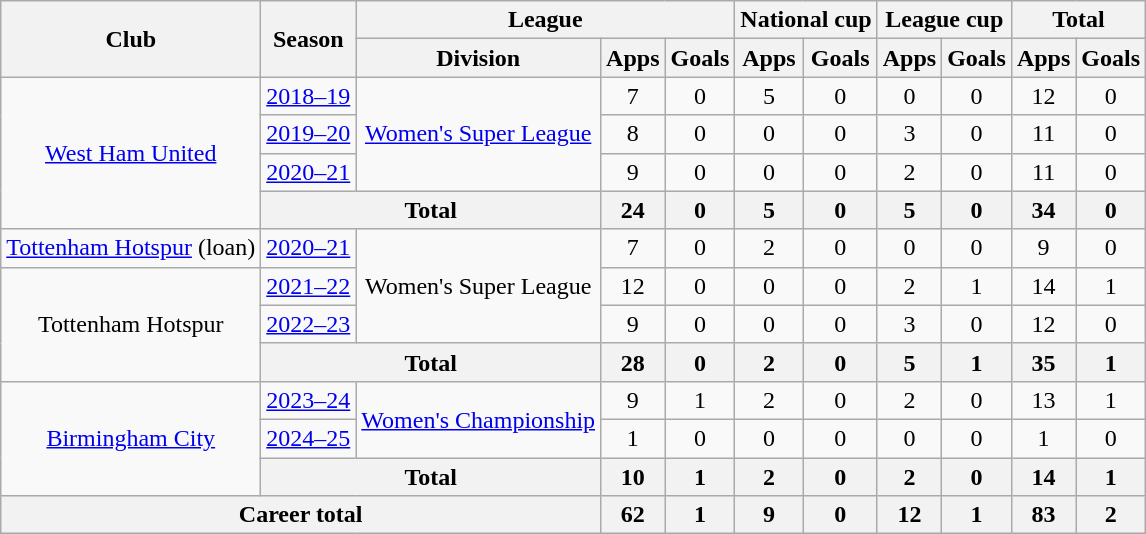<table class="wikitable" style="text-align:center">
<tr>
<th rowspan="2">Club</th>
<th rowspan="2">Season</th>
<th colspan="3">League</th>
<th colspan="2">National cup</th>
<th colspan="2">League cup</th>
<th colspan="2">Total</th>
</tr>
<tr>
<th>Division</th>
<th>Apps</th>
<th>Goals</th>
<th>Apps</th>
<th>Goals</th>
<th>Apps</th>
<th>Goals</th>
<th>Apps</th>
<th>Goals</th>
</tr>
<tr>
<td rowspan="4"><a href='#'>West Ham United</a></td>
<td><a href='#'>2018–19</a></td>
<td rowspan="3"><a href='#'>Women's Super League</a></td>
<td>7</td>
<td>0</td>
<td>5</td>
<td>0</td>
<td>0</td>
<td>0</td>
<td>12</td>
<td>0</td>
</tr>
<tr>
<td><a href='#'>2019–20</a></td>
<td>8</td>
<td>0</td>
<td>0</td>
<td>0</td>
<td>3</td>
<td>0</td>
<td>11</td>
<td>0</td>
</tr>
<tr>
<td><a href='#'>2020–21</a></td>
<td>9</td>
<td>0</td>
<td>0</td>
<td>0</td>
<td>2</td>
<td>0</td>
<td>11</td>
<td>0</td>
</tr>
<tr>
<th colspan="2">Total</th>
<th>24</th>
<th>0</th>
<th>5</th>
<th>0</th>
<th>5</th>
<th>0</th>
<th>34</th>
<th>0</th>
</tr>
<tr>
<td><a href='#'>Tottenham Hotspur</a> (loan)</td>
<td><a href='#'>2020–21</a></td>
<td rowspan="3">Women's Super League</td>
<td>7</td>
<td>0</td>
<td>2</td>
<td>0</td>
<td>0</td>
<td>0</td>
<td>9</td>
<td>0</td>
</tr>
<tr>
<td rowspan="3">Tottenham Hotspur</td>
<td><a href='#'>2021–22</a></td>
<td>12</td>
<td>0</td>
<td>0</td>
<td>0</td>
<td>2</td>
<td>1</td>
<td>14</td>
<td>1</td>
</tr>
<tr>
<td><a href='#'>2022–23</a></td>
<td>9</td>
<td>0</td>
<td>0</td>
<td>0</td>
<td>3</td>
<td>0</td>
<td>12</td>
<td>0</td>
</tr>
<tr>
<th colspan="2">Total</th>
<th>28</th>
<th>0</th>
<th>2</th>
<th>0</th>
<th>5</th>
<th>1</th>
<th>35</th>
<th>1</th>
</tr>
<tr>
<td rowspan="3"><a href='#'>Birmingham City</a></td>
<td><a href='#'>2023–24</a></td>
<td rowspan="2"><a href='#'>Women's Championship</a></td>
<td>9</td>
<td>1</td>
<td>2</td>
<td>0</td>
<td>2</td>
<td>0</td>
<td>13</td>
<td>1</td>
</tr>
<tr>
<td><a href='#'>2024–25</a></td>
<td>1</td>
<td>0</td>
<td>0</td>
<td>0</td>
<td>0</td>
<td>0</td>
<td>1</td>
<td>0</td>
</tr>
<tr>
<th colspan="2">Total</th>
<th>10</th>
<th>1</th>
<th>2</th>
<th>0</th>
<th>2</th>
<th>0</th>
<th>14</th>
<th>1</th>
</tr>
<tr>
<th colspan="3">Career total</th>
<th>62</th>
<th>1</th>
<th>9</th>
<th>0</th>
<th>12</th>
<th>1</th>
<th>83</th>
<th>2</th>
</tr>
</table>
